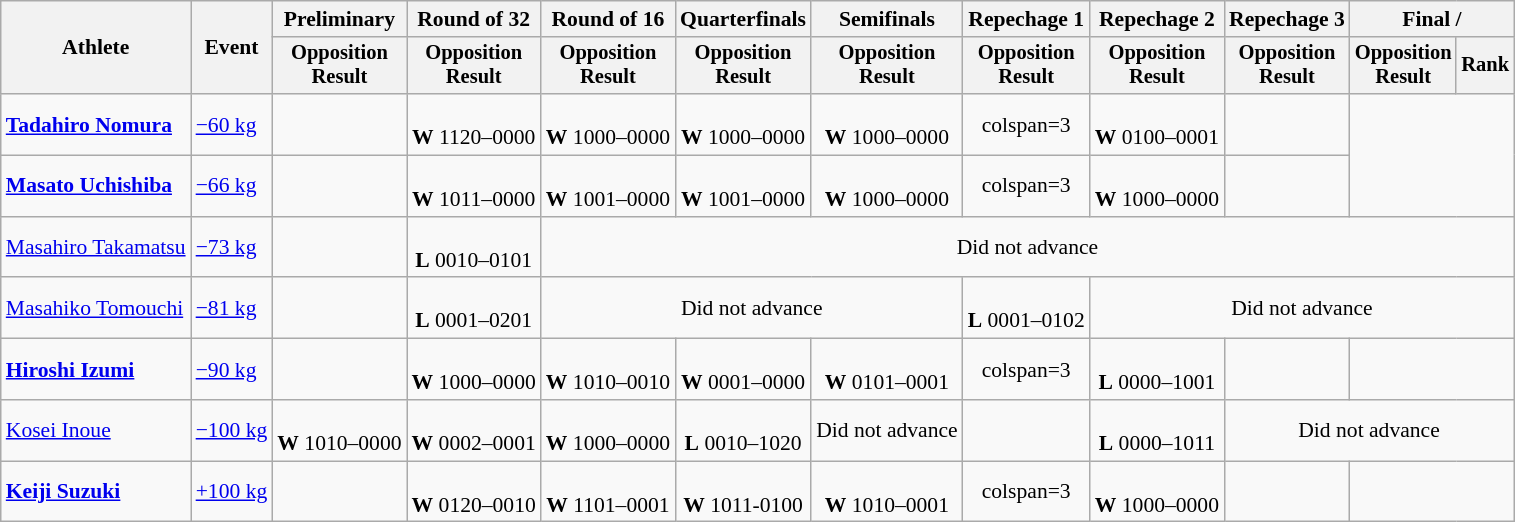<table class="wikitable" style="font-size:90%">
<tr>
<th rowspan="2">Athlete</th>
<th rowspan="2">Event</th>
<th>Preliminary</th>
<th>Round of 32</th>
<th>Round of 16</th>
<th>Quarterfinals</th>
<th>Semifinals</th>
<th>Repechage 1</th>
<th>Repechage 2</th>
<th>Repechage 3</th>
<th colspan=2>Final / </th>
</tr>
<tr style="font-size:95%">
<th>Opposition<br>Result</th>
<th>Opposition<br>Result</th>
<th>Opposition<br>Result</th>
<th>Opposition<br>Result</th>
<th>Opposition<br>Result</th>
<th>Opposition<br>Result</th>
<th>Opposition<br>Result</th>
<th>Opposition<br>Result</th>
<th>Opposition<br>Result</th>
<th>Rank</th>
</tr>
<tr align=center>
<td align=left><strong><a href='#'>Tadahiro Nomura</a></strong></td>
<td align=left><a href='#'>−60 kg</a></td>
<td></td>
<td><br><strong>W</strong> 1120–0000</td>
<td><br><strong>W</strong> 1000–0000</td>
<td><br><strong>W</strong> 1000–0000</td>
<td><br><strong>W</strong> 1000–0000</td>
<td>colspan=3 </td>
<td><br><strong>W</strong> 0100–0001</td>
<td></td>
</tr>
<tr align=center>
<td align=left><strong><a href='#'>Masato Uchishiba</a></strong></td>
<td align=left><a href='#'>−66 kg</a></td>
<td></td>
<td><br><strong>W</strong> 1011–0000</td>
<td><br><strong>W</strong> 1001–0000</td>
<td><br><strong>W</strong> 1001–0000</td>
<td><br><strong>W</strong> 1000–0000</td>
<td>colspan=3 </td>
<td><br><strong>W</strong> 1000–0000</td>
<td></td>
</tr>
<tr align=center>
<td align=left><a href='#'>Masahiro Takamatsu</a></td>
<td align=left><a href='#'>−73 kg</a></td>
<td></td>
<td><br><strong>L</strong> 0010–0101</td>
<td colspan=8>Did not advance</td>
</tr>
<tr align=center>
<td align=left><a href='#'>Masahiko Tomouchi</a></td>
<td align=left><a href='#'>−81 kg</a></td>
<td></td>
<td><br><strong>L</strong> 0001–0201</td>
<td colspan=3>Did not advance</td>
<td><br><strong>L</strong> 0001–0102</td>
<td colspan=4>Did not advance</td>
</tr>
<tr align=center>
<td align=left><strong><a href='#'>Hiroshi Izumi</a></strong></td>
<td align=left><a href='#'>−90 kg</a></td>
<td></td>
<td><br><strong>W</strong> 1000–0000</td>
<td><br><strong>W</strong> 1010–0010</td>
<td><br><strong>W</strong> 0001–0000</td>
<td><br><strong>W</strong> 0101–0001</td>
<td>colspan=3 </td>
<td><br><strong>L</strong> 0000–1001</td>
<td></td>
</tr>
<tr align=center>
<td align=left><a href='#'>Kosei Inoue</a></td>
<td align=left><a href='#'>−100 kg</a></td>
<td><br><strong>W</strong> 1010–0000</td>
<td><br><strong>W</strong> 0002–0001</td>
<td><br><strong>W</strong> 1000–0000</td>
<td><br><strong>L</strong> 0010–1020</td>
<td>Did not advance</td>
<td></td>
<td><br><strong>L</strong> 0000–1011</td>
<td colspan=3>Did not advance</td>
</tr>
<tr align=center>
<td align=left><strong><a href='#'>Keiji Suzuki</a></strong></td>
<td align=left><a href='#'>+100 kg</a></td>
<td></td>
<td><br><strong>W</strong> 0120–0010</td>
<td><br><strong>W</strong> 1101–0001</td>
<td><br><strong>W</strong> 1011-0100</td>
<td><br><strong>W</strong> 1010–0001</td>
<td>colspan=3 </td>
<td><br><strong>W</strong> 1000–0000</td>
<td></td>
</tr>
</table>
